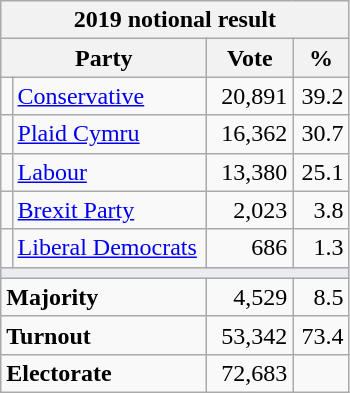<table class="wikitable">
<tr>
<th colspan="4">2019 notional result  </th>
</tr>
<tr>
<th bgcolor="#DDDDFF" width="130px" colspan="2">Party</th>
<th bgcolor="#DDDDFF" width="50px">Vote</th>
<th bgcolor="#DDDDFF" width="30px">%</th>
</tr>
<tr>
<td></td>
<td><a href='#'>Conservative</a></td>
<td align="right">20,891</td>
<td align="right">39.2</td>
</tr>
<tr>
<td></td>
<td><a href='#'>Plaid Cymru</a></td>
<td align="right">16,362</td>
<td align="right">30.7</td>
</tr>
<tr>
<td></td>
<td><a href='#'>Labour</a></td>
<td align="right">13,380</td>
<td align="right">25.1</td>
</tr>
<tr>
<td></td>
<td><a href='#'>Brexit Party</a></td>
<td align=right>2,023</td>
<td align="right">3.8</td>
</tr>
<tr>
<td></td>
<td><a href='#'>Liberal Democrats</a></td>
<td align=right>686</td>
<td align="right">1.3</td>
</tr>
<tr>
<td colspan="4" bgcolor="#EAECF0"></td>
</tr>
<tr>
<td colspan="2"><strong>Majority</strong></td>
<td align=right>4,529</td>
<td align=right>8.5</td>
</tr>
<tr>
<td colspan="2"><strong>Turnout</strong></td>
<td align=right>53,342</td>
<td align=right>73.4</td>
</tr>
<tr>
<td colspan="2"><strong>Electorate</strong></td>
<td align=right>72,683</td>
</tr>
</table>
